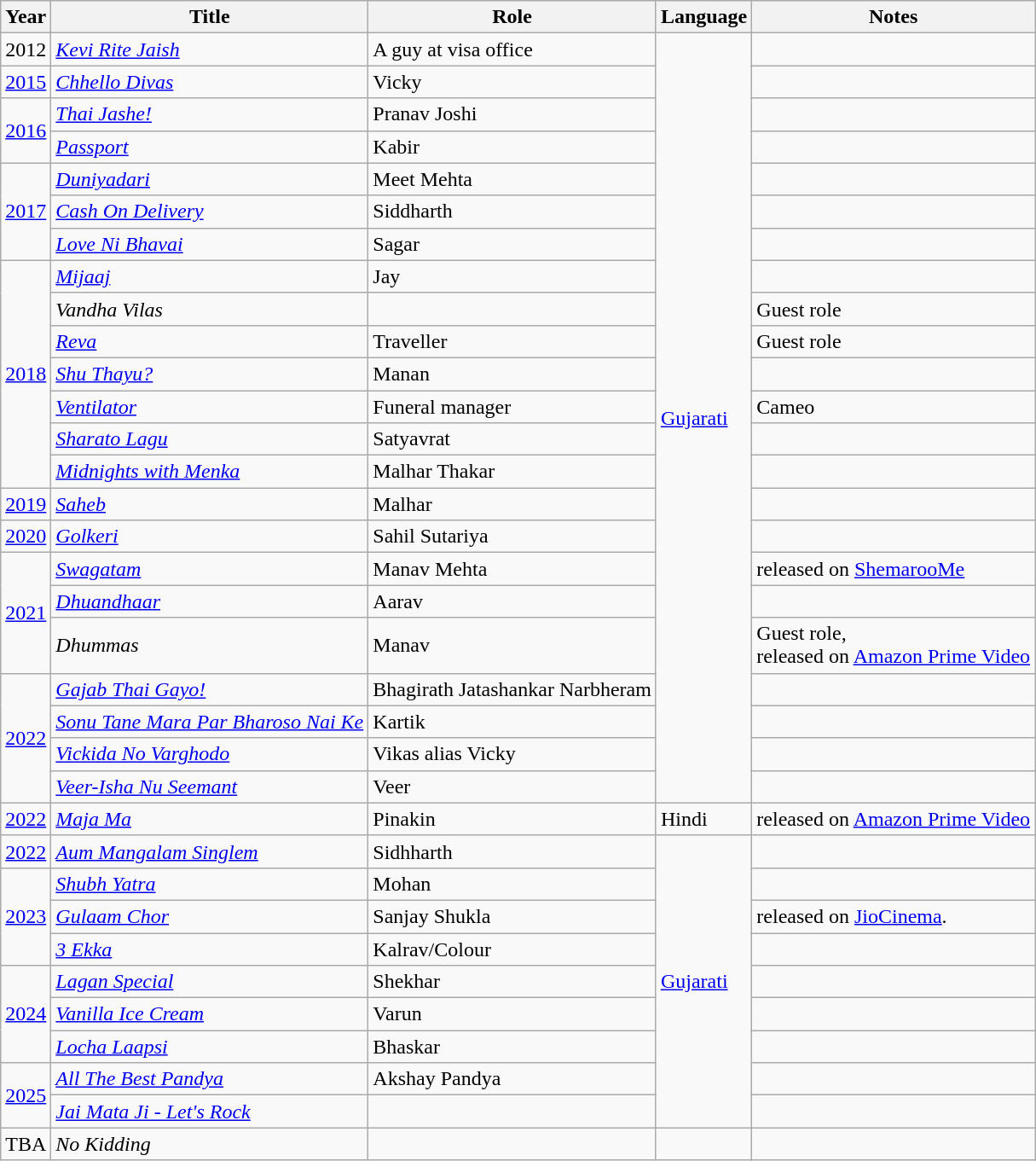<table class="wikitable">
<tr>
<th>Year</th>
<th>Title</th>
<th>Role</th>
<th>Language</th>
<th>Notes</th>
</tr>
<tr>
<td>2012</td>
<td><em><a href='#'>Kevi Rite Jaish</a></em></td>
<td>A guy at visa office</td>
<td rowspan="23"><a href='#'>Gujarati</a></td>
<td></td>
</tr>
<tr>
<td><a href='#'>2015</a></td>
<td><em><a href='#'>Chhello Divas</a></em></td>
<td>Vicky</td>
<td></td>
</tr>
<tr>
<td rowspan="2"><a href='#'>2016</a></td>
<td><em><a href='#'>Thai Jashe!</a></em></td>
<td>Pranav Joshi</td>
<td></td>
</tr>
<tr>
<td><em><a href='#'>Passport</a></em></td>
<td>Kabir</td>
<td></td>
</tr>
<tr>
<td rowspan="3"><a href='#'>2017</a></td>
<td><em><a href='#'>Duniyadari</a></em></td>
<td>Meet Mehta</td>
<td></td>
</tr>
<tr>
<td><em><a href='#'>Cash On Delivery</a></em></td>
<td>Siddharth</td>
<td></td>
</tr>
<tr>
<td><em><a href='#'>Love Ni Bhavai</a></em></td>
<td>Sagar</td>
<td></td>
</tr>
<tr>
<td rowspan="7"><a href='#'>2018</a></td>
<td><em><a href='#'>Mijaaj</a></em></td>
<td>Jay</td>
<td></td>
</tr>
<tr>
<td><em>Vandha Vilas</em></td>
<td></td>
<td>Guest role</td>
</tr>
<tr>
<td><em><a href='#'>Reva</a></em></td>
<td>Traveller</td>
<td>Guest role</td>
</tr>
<tr>
<td><em><a href='#'>Shu Thayu?</a></em></td>
<td>Manan</td>
<td></td>
</tr>
<tr>
<td><em><a href='#'>Ventilator</a></em></td>
<td>Funeral manager</td>
<td>Cameo</td>
</tr>
<tr>
<td><em><a href='#'>Sharato Lagu</a></em></td>
<td>Satyavrat</td>
<td></td>
</tr>
<tr>
<td><em><a href='#'>Midnights with Menka</a></em></td>
<td>Malhar Thakar</td>
<td></td>
</tr>
<tr>
<td><a href='#'>2019</a></td>
<td><em><a href='#'>Saheb</a></em></td>
<td>Malhar</td>
<td></td>
</tr>
<tr>
<td><a href='#'>2020</a></td>
<td><em><a href='#'>Golkeri</a></em></td>
<td>Sahil Sutariya</td>
<td></td>
</tr>
<tr>
<td rowspan="3"><a href='#'>2021</a></td>
<td><em><a href='#'>Swagatam</a></em></td>
<td>Manav Mehta</td>
<td>released on <a href='#'>ShemarooMe</a></td>
</tr>
<tr>
<td><em><a href='#'>Dhuandhaar</a></em></td>
<td>Aarav</td>
<td></td>
</tr>
<tr>
<td><em>Dhummas</em></td>
<td>Manav</td>
<td>Guest role,<br>released on <a href='#'>Amazon Prime Video</a></td>
</tr>
<tr>
<td rowspan="4"><a href='#'>2022</a></td>
<td><em><a href='#'>Gajab Thai Gayo!</a></em></td>
<td>Bhagirath Jatashankar Narbheram</td>
<td></td>
</tr>
<tr>
<td><em><a href='#'>Sonu Tane Mara Par Bharoso Nai Ke</a></em></td>
<td>Kartik</td>
<td></td>
</tr>
<tr>
<td><em><a href='#'>Vickida No Varghodo</a></em></td>
<td>Vikas alias Vicky</td>
<td></td>
</tr>
<tr>
<td><em><a href='#'>Veer-Isha Nu Seemant</a></em></td>
<td>Veer</td>
<td></td>
</tr>
<tr>
<td><a href='#'>2022</a></td>
<td><em><a href='#'>Maja Ma</a></em></td>
<td>Pinakin</td>
<td>Hindi</td>
<td>released on <a href='#'>Amazon Prime Video</a></td>
</tr>
<tr>
<td><a href='#'>2022</a></td>
<td><em><a href='#'>Aum Mangalam Singlem</a></em></td>
<td>Sidhharth</td>
<td rowspan="9"><a href='#'>Gujarati</a></td>
<td></td>
</tr>
<tr>
<td rowspan="3"><a href='#'>2023</a></td>
<td><em><a href='#'>Shubh Yatra</a></em></td>
<td>Mohan</td>
<td></td>
</tr>
<tr>
<td><em><a href='#'>Gulaam Chor</a></em></td>
<td>Sanjay Shukla</td>
<td>released on <a href='#'>JioCinema</a>.</td>
</tr>
<tr>
<td><em><a href='#'>3 Ekka</a></em></td>
<td>Kalrav/Colour</td>
<td></td>
</tr>
<tr>
<td rowspan="3"><a href='#'>2024</a></td>
<td><em><a href='#'>Lagan Special</a></em></td>
<td>Shekhar</td>
<td></td>
</tr>
<tr>
<td><em><a href='#'>Vanilla Ice Cream</a></em></td>
<td>Varun</td>
<td></td>
</tr>
<tr>
<td><em><a href='#'>Locha Laapsi</a></em></td>
<td>Bhaskar</td>
<td><em></em></td>
</tr>
<tr>
<td rowspan="2"><a href='#'>2025</a></td>
<td><em><a href='#'>All The Best Pandya</a></em></td>
<td>Akshay Pandya</td>
<td></td>
</tr>
<tr>
<td><em><a href='#'>Jai Mata Ji - Let's Rock</a></em></td>
<td></td>
<td></td>
</tr>
<tr>
<td>TBA</td>
<td><em>No Kidding</em></td>
<td></td>
<td></td>
<td></td>
</tr>
</table>
